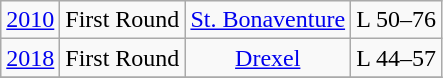<table class="wikitable">
<tr align="center">
<td><a href='#'>2010</a></td>
<td>First Round</td>
<td><a href='#'>St. Bonaventure</a></td>
<td>L 50–76</td>
</tr>
<tr align="center">
<td><a href='#'>2018</a></td>
<td>First Round</td>
<td><a href='#'>Drexel</a></td>
<td>L 44–57</td>
</tr>
<tr align="center">
</tr>
</table>
